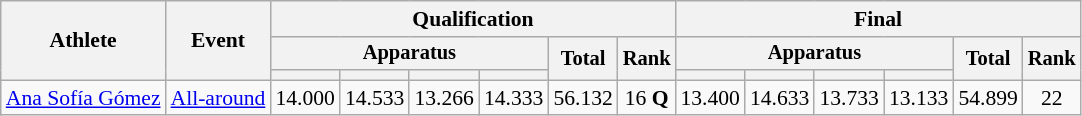<table class="wikitable" style="font-size:90%">
<tr>
<th rowspan=3>Athlete</th>
<th rowspan=3>Event</th>
<th colspan =6>Qualification</th>
<th colspan =6>Final</th>
</tr>
<tr style="font-size:95%">
<th colspan=4>Apparatus</th>
<th rowspan=2>Total</th>
<th rowspan=2>Rank</th>
<th colspan=4>Apparatus</th>
<th rowspan=2>Total</th>
<th rowspan=2>Rank</th>
</tr>
<tr style="font-size:95%">
<th></th>
<th></th>
<th></th>
<th></th>
<th></th>
<th></th>
<th></th>
<th></th>
</tr>
<tr align=center>
<td align=left><a href='#'>Ana Sofía Gómez</a></td>
<td align=left><a href='#'>All-around</a></td>
<td>14.000</td>
<td>14.533</td>
<td>13.266</td>
<td>14.333</td>
<td>56.132</td>
<td>16 <strong>Q</strong></td>
<td>13.400</td>
<td>14.633</td>
<td>13.733</td>
<td>13.133</td>
<td>54.899</td>
<td>22</td>
</tr>
</table>
